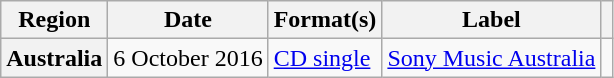<table class="wikitable plainrowheaders">
<tr>
<th scope="col">Region</th>
<th scope="col">Date</th>
<th scope="col">Format(s)</th>
<th scope="col">Label</th>
<th scope="col"></th>
</tr>
<tr>
<th scope="row">Australia</th>
<td>6 October 2016</td>
<td><a href='#'>CD single</a></td>
<td><a href='#'>Sony Music Australia</a></td>
<td style="text-align:center;"></td>
</tr>
</table>
